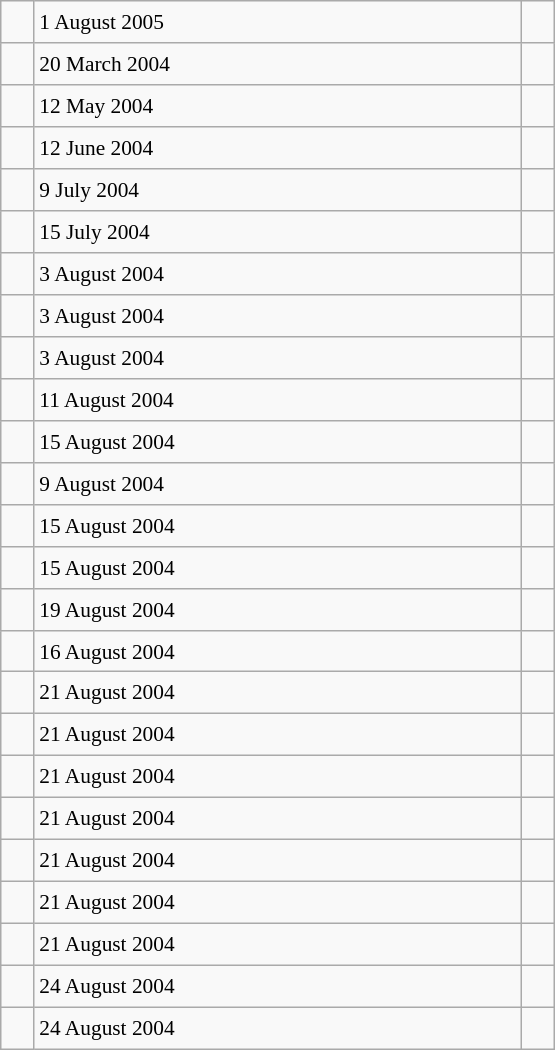<table class="wikitable" style="font-size: 89%; float: left; width: 26em; margin-right: 1em; height: 700px">
<tr>
<td></td>
<td>1 August 2005</td>
<td></td>
</tr>
<tr>
<td></td>
<td>20 March 2004</td>
<td></td>
</tr>
<tr>
<td></td>
<td>12 May 2004</td>
<td></td>
</tr>
<tr>
<td></td>
<td>12 June 2004</td>
<td></td>
</tr>
<tr>
<td></td>
<td>9 July 2004</td>
<td></td>
</tr>
<tr>
<td></td>
<td>15 July 2004</td>
<td></td>
</tr>
<tr>
<td></td>
<td>3 August 2004</td>
<td></td>
</tr>
<tr>
<td></td>
<td>3 August 2004</td>
<td></td>
</tr>
<tr>
<td></td>
<td>3 August 2004</td>
<td></td>
</tr>
<tr>
<td></td>
<td>11 August 2004</td>
<td></td>
</tr>
<tr>
<td></td>
<td>15 August 2004</td>
<td></td>
</tr>
<tr>
<td></td>
<td>9 August 2004</td>
<td></td>
</tr>
<tr>
<td></td>
<td>15 August 2004</td>
<td></td>
</tr>
<tr>
<td></td>
<td>15 August 2004</td>
<td></td>
</tr>
<tr>
<td></td>
<td>19 August 2004</td>
<td></td>
</tr>
<tr>
<td></td>
<td>16 August 2004</td>
<td></td>
</tr>
<tr>
<td></td>
<td>21 August 2004</td>
<td></td>
</tr>
<tr>
<td></td>
<td>21 August 2004</td>
<td></td>
</tr>
<tr>
<td></td>
<td>21 August 2004</td>
<td></td>
</tr>
<tr>
<td></td>
<td>21 August 2004</td>
<td></td>
</tr>
<tr>
<td></td>
<td>21 August 2004</td>
<td></td>
</tr>
<tr>
<td></td>
<td>21 August 2004</td>
<td></td>
</tr>
<tr>
<td></td>
<td>21 August 2004</td>
<td></td>
</tr>
<tr>
<td></td>
<td>24 August 2004</td>
<td></td>
</tr>
<tr>
<td></td>
<td>24 August 2004</td>
<td></td>
</tr>
</table>
